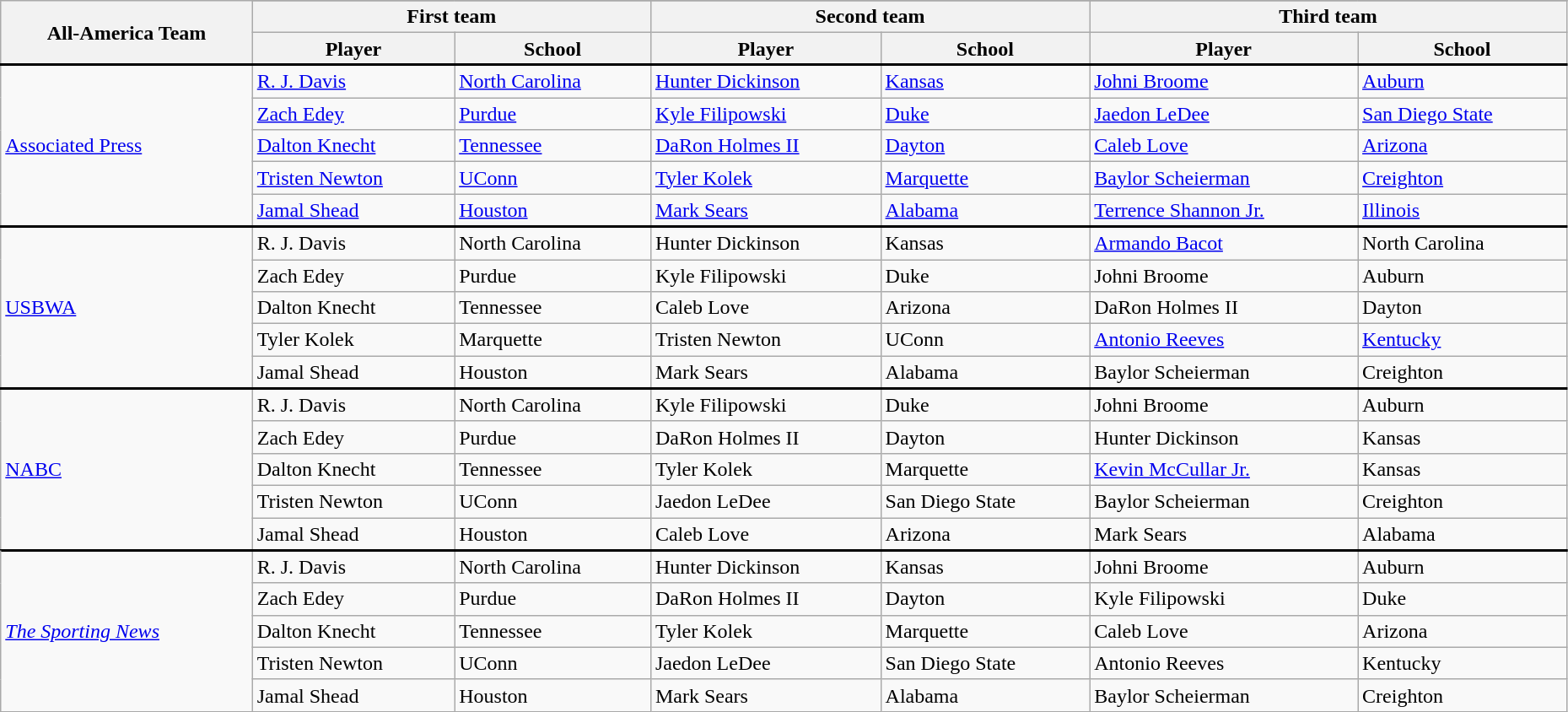<table class="wikitable" style="width:98%;">
<tr>
<th rowspan=3>All-America Team</th>
</tr>
<tr>
<th colspan=2>First team</th>
<th colspan=2>Second team</th>
<th colspan=2>Third team</th>
</tr>
<tr>
<th>Player</th>
<th>School</th>
<th>Player</th>
<th>School</th>
<th>Player</th>
<th>School</th>
</tr>
<tr>
</tr>
<tr style = "border-top:2px solid black;">
<td rowspan=5><a href='#'>Associated Press</a></td>
<td><a href='#'>R. J. Davis</a></td>
<td><a href='#'>North Carolina</a></td>
<td><a href='#'>Hunter Dickinson</a></td>
<td><a href='#'>Kansas</a></td>
<td><a href='#'>Johni Broome</a></td>
<td><a href='#'>Auburn</a></td>
</tr>
<tr>
<td><a href='#'>Zach Edey</a></td>
<td><a href='#'>Purdue</a></td>
<td><a href='#'>Kyle Filipowski</a></td>
<td><a href='#'>Duke</a></td>
<td><a href='#'>Jaedon LeDee</a></td>
<td><a href='#'>San Diego State</a></td>
</tr>
<tr>
<td><a href='#'>Dalton Knecht</a></td>
<td><a href='#'>Tennessee</a></td>
<td><a href='#'>DaRon Holmes II</a></td>
<td><a href='#'>Dayton</a></td>
<td><a href='#'>Caleb Love</a></td>
<td><a href='#'>Arizona</a></td>
</tr>
<tr>
<td><a href='#'>Tristen Newton</a></td>
<td><a href='#'>UConn</a></td>
<td><a href='#'>Tyler Kolek</a></td>
<td><a href='#'>Marquette</a></td>
<td><a href='#'>Baylor Scheierman</a></td>
<td><a href='#'>Creighton</a></td>
</tr>
<tr>
<td><a href='#'>Jamal Shead</a></td>
<td><a href='#'>Houston</a></td>
<td><a href='#'>Mark Sears</a></td>
<td><a href='#'>Alabama</a></td>
<td><a href='#'>Terrence Shannon Jr.</a></td>
<td><a href='#'>Illinois</a></td>
</tr>
<tr style = "border-top:2px solid black;">
<td rowspan=5><a href='#'>USBWA</a></td>
<td>R. J. Davis</td>
<td>North Carolina</td>
<td>Hunter Dickinson</td>
<td>Kansas</td>
<td><a href='#'>Armando Bacot</a></td>
<td>North Carolina</td>
</tr>
<tr>
<td>Zach Edey</td>
<td>Purdue</td>
<td>Kyle Filipowski</td>
<td>Duke</td>
<td>Johni Broome</td>
<td>Auburn</td>
</tr>
<tr>
<td>Dalton Knecht</td>
<td>Tennessee</td>
<td>Caleb Love</td>
<td>Arizona</td>
<td>DaRon Holmes II</td>
<td>Dayton</td>
</tr>
<tr>
<td>Tyler Kolek</td>
<td>Marquette</td>
<td>Tristen Newton</td>
<td>UConn</td>
<td><a href='#'>Antonio Reeves</a></td>
<td><a href='#'>Kentucky</a></td>
</tr>
<tr>
<td>Jamal Shead</td>
<td>Houston</td>
<td>Mark Sears</td>
<td>Alabama</td>
<td>Baylor Scheierman</td>
<td>Creighton</td>
</tr>
<tr style = "border-top:2px solid black;">
<td rowspan=5><a href='#'>NABC</a></td>
<td>R. J. Davis</td>
<td>North Carolina</td>
<td>Kyle Filipowski</td>
<td>Duke</td>
<td>Johni Broome</td>
<td>Auburn</td>
</tr>
<tr>
<td>Zach Edey</td>
<td>Purdue</td>
<td>DaRon Holmes II</td>
<td>Dayton</td>
<td>Hunter Dickinson</td>
<td>Kansas</td>
</tr>
<tr>
<td>Dalton Knecht</td>
<td>Tennessee</td>
<td>Tyler Kolek</td>
<td>Marquette</td>
<td><a href='#'>Kevin McCullar Jr.</a></td>
<td>Kansas</td>
</tr>
<tr>
<td>Tristen Newton</td>
<td>UConn</td>
<td>Jaedon LeDee</td>
<td>San Diego State</td>
<td>Baylor Scheierman</td>
<td>Creighton</td>
</tr>
<tr>
<td>Jamal Shead</td>
<td>Houston</td>
<td>Caleb Love</td>
<td>Arizona</td>
<td>Mark Sears</td>
<td>Alabama</td>
</tr>
<tr style = "border-top:2px solid black;">
<td rowspan=6><em><a href='#'>The Sporting News</a></em></td>
</tr>
<tr style = "border-top:2px solid black;">
<td>R. J. Davis</td>
<td>North Carolina</td>
<td>Hunter Dickinson</td>
<td>Kansas</td>
<td>Johni Broome</td>
<td>Auburn</td>
</tr>
<tr>
<td>Zach Edey</td>
<td>Purdue</td>
<td>DaRon Holmes II</td>
<td>Dayton</td>
<td>Kyle Filipowski</td>
<td>Duke</td>
</tr>
<tr>
<td>Dalton Knecht</td>
<td>Tennessee</td>
<td>Tyler Kolek</td>
<td>Marquette</td>
<td>Caleb Love</td>
<td>Arizona</td>
</tr>
<tr>
<td>Tristen Newton</td>
<td>UConn</td>
<td>Jaedon LeDee</td>
<td>San Diego State</td>
<td>Antonio Reeves</td>
<td>Kentucky</td>
</tr>
<tr>
<td>Jamal Shead</td>
<td>Houston</td>
<td>Mark Sears</td>
<td>Alabama</td>
<td>Baylor Scheierman</td>
<td>Creighton</td>
</tr>
</table>
